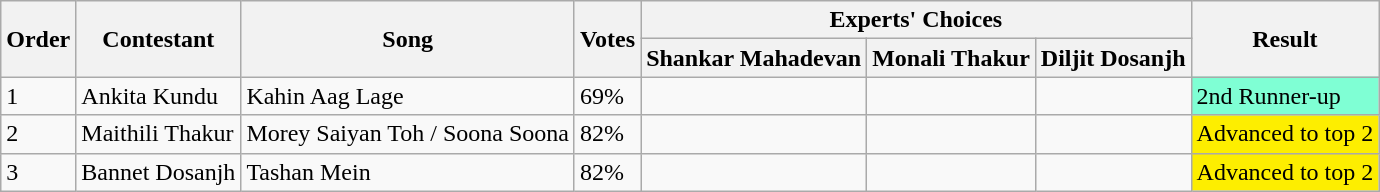<table class="wikitable sortable mw-collapsible">
<tr>
<th rowspan="2">Order</th>
<th rowspan="2">Contestant</th>
<th rowspan="2">Song</th>
<th rowspan="2">Votes</th>
<th colspan="3">Experts' Choices</th>
<th rowspan="2">Result</th>
</tr>
<tr>
<th>Shankar Mahadevan</th>
<th>Monali Thakur</th>
<th>Diljit Dosanjh</th>
</tr>
<tr>
<td>1</td>
<td>Ankita Kundu</td>
<td>Kahin Aag Lage</td>
<td>69%</td>
<td></td>
<td></td>
<td></td>
<td bgcolor="#7FFFD4">2nd Runner-up</td>
</tr>
<tr>
<td>2</td>
<td>Maithili Thakur</td>
<td>Morey Saiyan Toh / Soona Soona</td>
<td>82%</td>
<td></td>
<td></td>
<td></td>
<td bgcolor="#FDEE00">Advanced to top 2</td>
</tr>
<tr>
<td>3</td>
<td>Bannet Dosanjh</td>
<td>Tashan Mein</td>
<td>82%</td>
<td></td>
<td></td>
<td></td>
<td bgcolor="#FDEE00">Advanced to top 2</td>
</tr>
</table>
